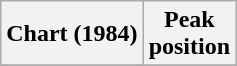<table class="wikitable">
<tr>
<th>Chart (1984)</th>
<th>Peak<br>position</th>
</tr>
<tr>
</tr>
</table>
